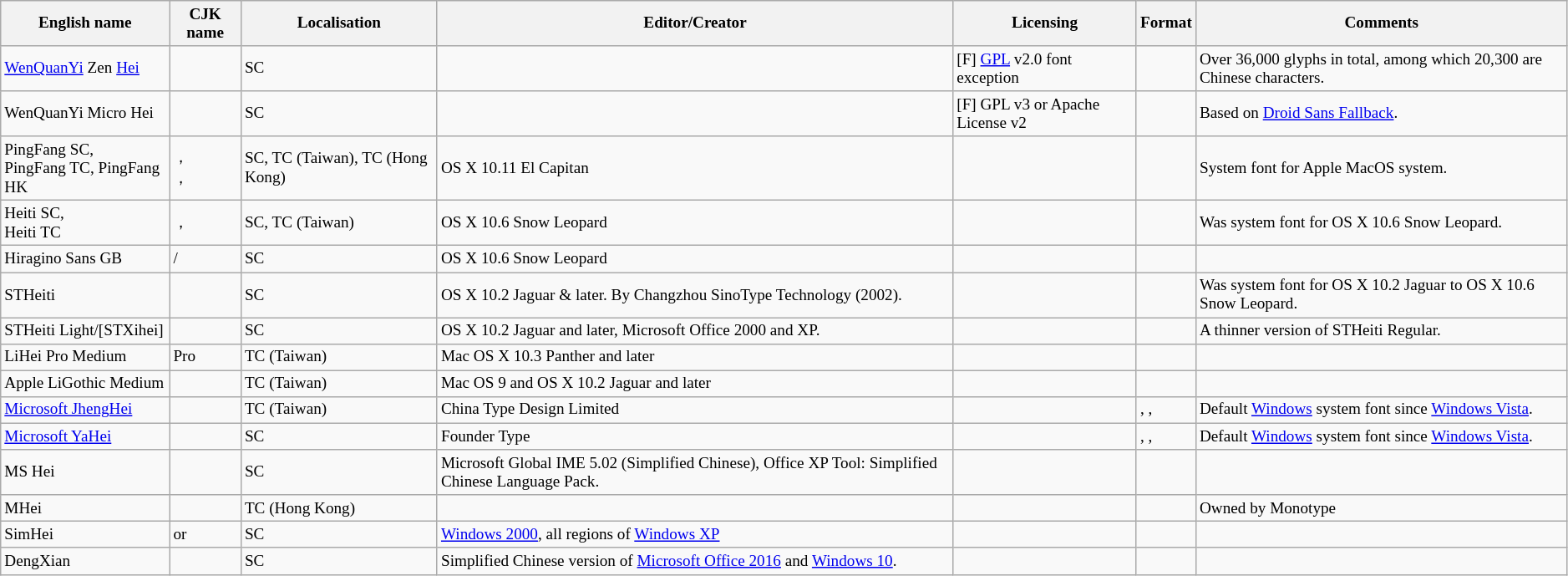<table class="wikitable sortable" style="font-size: 0.8em;">
<tr>
<th>English name</th>
<th>CJK name</th>
<th>Localisation</th>
<th>Editor/Creator</th>
<th>Licensing</th>
<th>Format</th>
<th>Comments</th>
</tr>
<tr>
<td><a href='#'>WenQuanYi</a> Zen <a href='#'>Hei</a></td>
<td></td>
<td>SC</td>
<td></td>
<td><span>[F]</span> <a href='#'>GPL</a> v2.0 font exception</td>
<td></td>
<td>Over 36,000 glyphs in total, among which 20,300 are Chinese characters.</td>
</tr>
<tr>
<td>WenQuanYi Micro Hei</td>
<td></td>
<td>SC</td>
<td></td>
<td><span>[F]</span> GPL v3 or Apache License v2</td>
<td></td>
<td>Based on <a href='#'>Droid Sans Fallback</a>.</td>
</tr>
<tr>
<td>PingFang SC,<br>PingFang TC,
PingFang HK</td>
<td>，<br>，
</td>
<td>SC, TC (Taiwan), TC (Hong Kong)</td>
<td>OS X 10.11 El Capitan</td>
<td></td>
<td></td>
<td>System font for Apple MacOS system.</td>
</tr>
<tr>
<td>Heiti SC,<br>Heiti TC</td>
<td>，<br></td>
<td>SC, TC (Taiwan)</td>
<td>OS X 10.6 Snow Leopard</td>
<td></td>
<td></td>
<td>Was system font for OS X 10.6 Snow Leopard.</td>
</tr>
<tr>
<td>Hiragino Sans GB</td>
<td>/</td>
<td>SC</td>
<td>OS X 10.6 Snow Leopard</td>
<td></td>
<td></td>
<td></td>
</tr>
<tr>
<td>STHeiti</td>
<td></td>
<td>SC</td>
<td>OS X 10.2 Jaguar & later. By Changzhou SinoType Technology (2002).</td>
<td></td>
<td></td>
<td>Was system font for OS X 10.2 Jaguar to OS X 10.6 Snow Leopard.</td>
</tr>
<tr>
<td>STHeiti Light/[STXihei]</td>
<td></td>
<td>SC</td>
<td>OS X 10.2 Jaguar and later, Microsoft Office 2000 and XP.</td>
<td></td>
<td></td>
<td>A thinner version of STHeiti Regular.</td>
</tr>
<tr>
<td>LiHei Pro Medium</td>
<td> Pro</td>
<td>TC (Taiwan)</td>
<td>Mac OS X 10.3 Panther and later</td>
<td></td>
<td></td>
<td></td>
</tr>
<tr>
<td>Apple LiGothic Medium</td>
<td></td>
<td>TC (Taiwan)</td>
<td>Mac OS 9 and OS X 10.2 Jaguar and later</td>
<td></td>
<td></td>
<td></td>
</tr>
<tr>
<td><a href='#'>Microsoft JhengHei</a></td>
<td></td>
<td>TC (Taiwan)</td>
<td>China Type Design Limited</td>
<td></td>
<td>, , </td>
<td>Default <a href='#'>Windows</a> system font since <a href='#'>Windows Vista</a>.</td>
</tr>
<tr>
<td><a href='#'>Microsoft YaHei</a></td>
<td></td>
<td>SC</td>
<td>Founder Type</td>
<td></td>
<td>, , </td>
<td>Default <a href='#'>Windows</a> system font since <a href='#'>Windows Vista</a>.</td>
</tr>
<tr>
<td>MS Hei</td>
<td></td>
<td>SC</td>
<td>Microsoft Global IME 5.02 (Simplified Chinese), Office XP Tool: Simplified Chinese Language Pack.</td>
<td></td>
<td></td>
<td></td>
</tr>
<tr>
<td>MHei</td>
<td></td>
<td>TC (Hong Kong)</td>
<td></td>
<td></td>
<td></td>
<td>Owned by Monotype</td>
</tr>
<tr>
<td>SimHei</td>
<td> or </td>
<td>SC</td>
<td><a href='#'>Windows 2000</a>, all regions of <a href='#'>Windows XP</a></td>
<td></td>
<td></td>
<td></td>
</tr>
<tr>
<td>DengXian</td>
<td></td>
<td>SC</td>
<td>Simplified Chinese version of <a href='#'>Microsoft Office 2016</a> and <a href='#'>Windows 10</a>.</td>
<td></td>
<td></td>
<td></td>
</tr>
</table>
